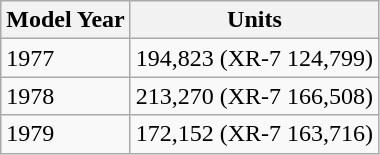<table class="wikitable">
<tr>
<th>Model Year</th>
<th>Units</th>
</tr>
<tr>
<td>1977</td>
<td>194,823 (XR-7 124,799)</td>
</tr>
<tr>
<td>1978</td>
<td>213,270 (XR-7 166,508)</td>
</tr>
<tr>
<td>1979</td>
<td>172,152 (XR-7 163,716)</td>
</tr>
</table>
